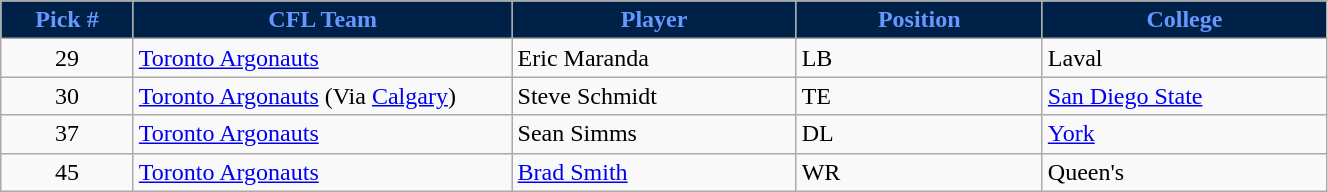<table class="wikitable" style="width: 70%">
<tr>
<th style="background:#002147; color:#69f; width:7%;">Pick #</th>
<th style="width:20%; background:#002147; color:#69f;">CFL Team</th>
<th style="width:15%; background:#002147; color:#69f;">Player</th>
<th style="width:13%; background:#002147; color:#69f;">Position</th>
<th style="width:15%; background:#002147; color:#69f;">College</th>
</tr>
<tr>
<td align=center>29</td>
<td><a href='#'>Toronto Argonauts</a></td>
<td>Eric Maranda</td>
<td>LB</td>
<td>Laval</td>
</tr>
<tr>
<td align=center>30</td>
<td><a href='#'>Toronto Argonauts</a> (Via <a href='#'>Calgary</a>)</td>
<td>Steve Schmidt</td>
<td>TE</td>
<td><a href='#'>San Diego State</a></td>
</tr>
<tr>
<td align=center>37</td>
<td><a href='#'>Toronto Argonauts</a></td>
<td>Sean Simms</td>
<td>DL</td>
<td><a href='#'>York</a></td>
</tr>
<tr>
<td align=center>45</td>
<td><a href='#'>Toronto Argonauts</a></td>
<td><a href='#'>Brad Smith</a></td>
<td>WR</td>
<td>Queen's</td>
</tr>
</table>
